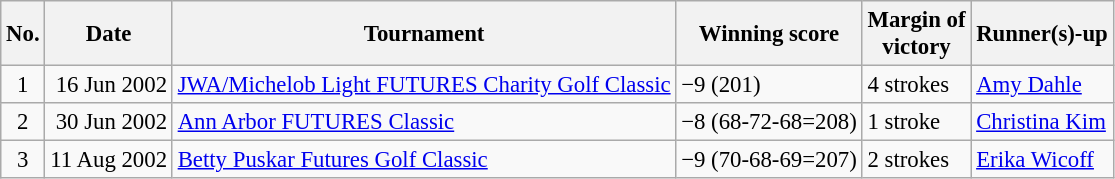<table class="wikitable" style="font-size:95%;">
<tr>
<th>No.</th>
<th>Date</th>
<th>Tournament</th>
<th>Winning score</th>
<th>Margin of<br>victory</th>
<th>Runner(s)-up</th>
</tr>
<tr>
<td align=center>1</td>
<td align=right>16 Jun 2002</td>
<td><a href='#'>JWA/Michelob Light FUTURES Charity Golf Classic</a></td>
<td>−9 (201)</td>
<td>4 strokes</td>
<td> <a href='#'>Amy Dahle</a></td>
</tr>
<tr>
<td align=center>2</td>
<td align=right>30 Jun 2002</td>
<td><a href='#'>Ann Arbor FUTURES Classic</a></td>
<td>−8 (68-72-68=208)</td>
<td>1 stroke</td>
<td> <a href='#'>Christina Kim</a></td>
</tr>
<tr>
<td align=center>3</td>
<td align=right>11 Aug 2002</td>
<td><a href='#'>Betty Puskar Futures Golf Classic</a></td>
<td>−9 (70-68-69=207)</td>
<td>2 strokes</td>
<td> <a href='#'>Erika Wicoff</a></td>
</tr>
</table>
